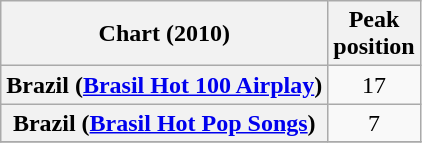<table class="wikitable plainrowheaders sortable">
<tr>
<th scope="col">Chart (2010)</th>
<th scope="col">Peak <br> position</th>
</tr>
<tr>
<th scope="row">Brazil (<a href='#'>Brasil Hot 100 Airplay</a>)</th>
<td style="text-align:center;">17</td>
</tr>
<tr>
<th scope="row">Brazil (<a href='#'>Brasil Hot Pop Songs</a>)</th>
<td style="text-align:center;">7</td>
</tr>
<tr>
</tr>
</table>
